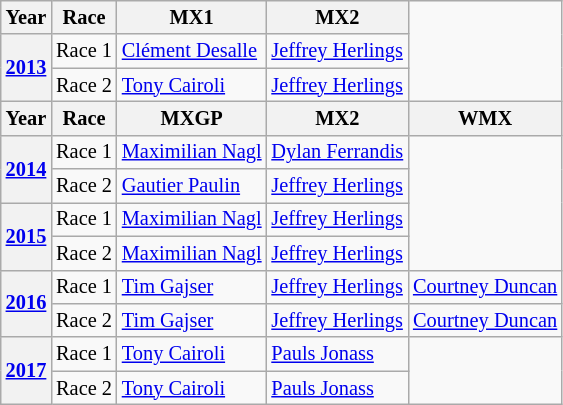<table class="wikitable" style="font-size:85%">
<tr>
<th>Year</th>
<th>Race</th>
<th>MX1</th>
<th>MX2</th>
</tr>
<tr>
<th rowspan="2"><a href='#'>2013</a></th>
<td>Race 1</td>
<td> <a href='#'>Clément Desalle</a></td>
<td> <a href='#'>Jeffrey Herlings</a></td>
</tr>
<tr>
<td>Race 2</td>
<td> <a href='#'>Tony Cairoli</a></td>
<td> <a href='#'>Jeffrey Herlings</a></td>
</tr>
<tr>
<th>Year</th>
<th>Race</th>
<th>MXGP</th>
<th>MX2</th>
<th>WMX</th>
</tr>
<tr>
<th rowspan="2"><a href='#'>2014</a></th>
<td>Race 1</td>
<td> <a href='#'>Maximilian Nagl</a></td>
<td> <a href='#'>Dylan Ferrandis</a></td>
</tr>
<tr>
<td>Race 2</td>
<td> <a href='#'>Gautier Paulin</a></td>
<td> <a href='#'>Jeffrey Herlings</a></td>
</tr>
<tr>
<th rowspan="2"><a href='#'>2015</a></th>
<td>Race 1</td>
<td> <a href='#'>Maximilian Nagl</a></td>
<td> <a href='#'>Jeffrey Herlings</a></td>
</tr>
<tr>
<td>Race 2</td>
<td> <a href='#'>Maximilian Nagl</a></td>
<td> <a href='#'>Jeffrey Herlings</a></td>
</tr>
<tr>
<th rowspan="2"><a href='#'>2016</a></th>
<td>Race 1</td>
<td> <a href='#'>Tim Gajser</a></td>
<td> <a href='#'>Jeffrey Herlings</a></td>
<td> <a href='#'>Courtney Duncan</a></td>
</tr>
<tr>
<td>Race 2</td>
<td> <a href='#'>Tim Gajser</a></td>
<td> <a href='#'>Jeffrey Herlings</a></td>
<td> <a href='#'>Courtney Duncan</a></td>
</tr>
<tr>
<th rowspan="2"><a href='#'>2017</a></th>
<td>Race 1</td>
<td> <a href='#'>Tony Cairoli</a></td>
<td> <a href='#'>Pauls Jonass</a></td>
<td rowspan="2"></td>
</tr>
<tr>
<td>Race 2</td>
<td> <a href='#'>Tony Cairoli</a></td>
<td> <a href='#'>Pauls Jonass</a></td>
</tr>
</table>
